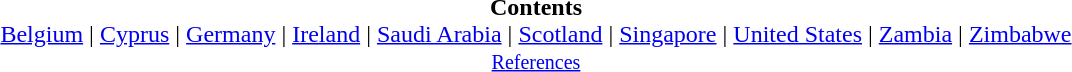<table class="toc" style="margin:1em auto;">
<tr>
<td align=center><strong>Contents</strong><br><div><a href='#'>Belgium</a> | <a href='#'>Cyprus</a> | <a href='#'>Germany</a> | <a href='#'>Ireland</a> | <a href='#'>Saudi Arabia</a> | <a href='#'>Scotland</a> | <a href='#'>Singapore</a> | <a href='#'>United States</a> | <a href='#'>Zambia</a> | <a href='#'>Zimbabwe</a>
</div><small><a href='#'>References</a></small></td>
</tr>
</table>
